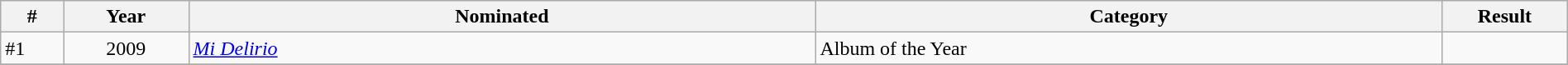<table class="wikitable" width=100%>
<tr>
<th width="2.5%">#</th>
<th width="5%">Year</th>
<th width="25%">Nominated</th>
<th width="25%">Category</th>
<th width="5%">Result</th>
</tr>
<tr>
<td>#1</td>
<td rowspan="1" style="text-align:center;">2009</td>
<td><em><a href='#'>Mi Delirio</a></em></td>
<td>Album of the Year</td>
<td></td>
</tr>
<tr>
</tr>
</table>
